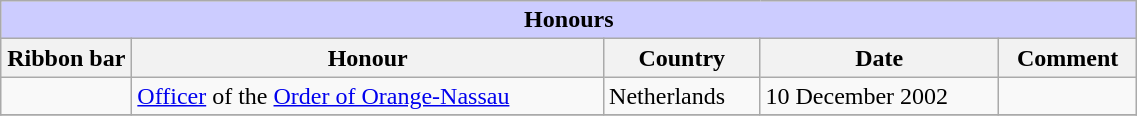<table class="wikitable" style="width:60%;">
<tr style="background:#ccf; text-align:center;">
<td colspan=5><strong>Honours</strong></td>
</tr>
<tr>
<th style="width:80px;">Ribbon bar</th>
<th>Honour</th>
<th>Country</th>
<th>Date</th>
<th>Comment</th>
</tr>
<tr>
<td></td>
<td><a href='#'>Officer</a> of the <a href='#'>Order of Orange-Nassau</a></td>
<td>Netherlands</td>
<td>10 December 2002</td>
<td></td>
</tr>
<tr>
</tr>
</table>
